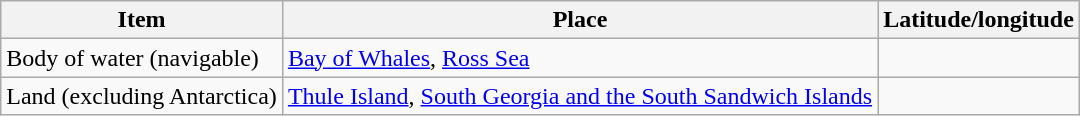<table class="wikitable"  font-size:95%;">
<tr>
<th>Item</th>
<th>Place</th>
<th>Latitude/longitude</th>
</tr>
<tr>
<td>Body of water (navigable)</td>
<td><a href='#'>Bay of Whales</a>, <a href='#'>Ross Sea</a></td>
<td></td>
</tr>
<tr>
<td>Land (excluding Antarctica)</td>
<td><a href='#'>Thule Island</a>, <a href='#'>South Georgia and the South Sandwich Islands</a></td>
<td></td>
</tr>
</table>
